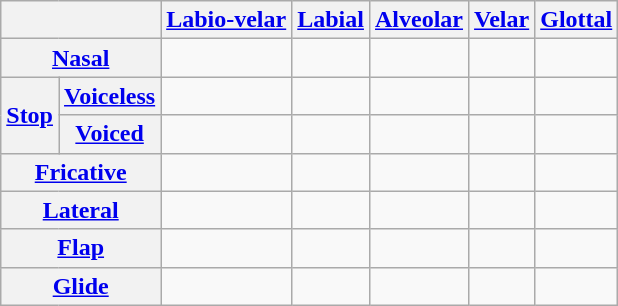<table class="wikitable" style="text-align: center;">
<tr>
<th colspan="2"></th>
<th><a href='#'>Labio-velar</a></th>
<th><a href='#'>Labial</a></th>
<th><a href='#'>Alveolar</a></th>
<th><a href='#'>Velar</a></th>
<th><a href='#'>Glottal</a></th>
</tr>
<tr>
<th colspan="2"><a href='#'>Nasal</a></th>
<td></td>
<td></td>
<td></td>
<td></td>
<td></td>
</tr>
<tr>
<th rowspan="2"><a href='#'>Stop</a></th>
<th><a href='#'>Voiceless</a></th>
<td></td>
<td></td>
<td></td>
<td></td>
<td></td>
</tr>
<tr>
<th><a href='#'>Voiced</a></th>
<td></td>
<td></td>
<td></td>
<td></td>
<td></td>
</tr>
<tr>
<th colspan="2"><a href='#'>Fricative</a></th>
<td></td>
<td></td>
<td></td>
<td></td>
<td></td>
</tr>
<tr>
<th colspan="2"><a href='#'>Lateral</a></th>
<td></td>
<td></td>
<td></td>
<td></td>
<td></td>
</tr>
<tr>
<th colspan="2"><a href='#'>Flap</a></th>
<td></td>
<td></td>
<td></td>
<td></td>
<td></td>
</tr>
<tr>
<th colspan="2"><a href='#'>Glide</a></th>
<td></td>
<td></td>
<td></td>
<td></td>
<td></td>
</tr>
</table>
